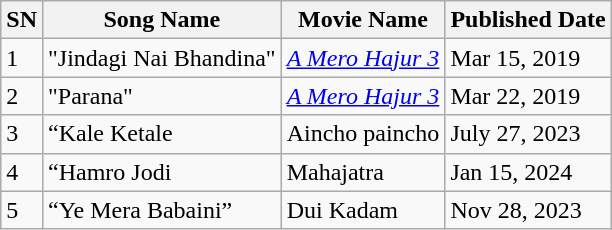<table class="wikitable">
<tr>
<th>SN</th>
<th>Song Name</th>
<th>Movie Name</th>
<th>Published Date</th>
</tr>
<tr>
<td>1</td>
<td>"Jindagi Nai Bhandina"</td>
<td><em><a href='#'>A Mero Hajur 3</a></em></td>
<td>Mar 15, 2019</td>
</tr>
<tr>
<td>2</td>
<td>"Parana"</td>
<td><em><a href='#'>A Mero Hajur 3</a></em></td>
<td>Mar 22, 2019</td>
</tr>
<tr>
<td>3</td>
<td>“Kale Ketale</td>
<td>Aincho paincho</td>
<td>July 27, 2023</td>
</tr>
<tr>
<td>4</td>
<td>“Hamro Jodi</td>
<td>Mahajatra</td>
<td>Jan 15, 2024</td>
</tr>
<tr>
<td>5</td>
<td>“Ye Mera Babaini”</td>
<td>Dui Kadam</td>
<td>Nov 28, 2023</td>
</tr>
</table>
